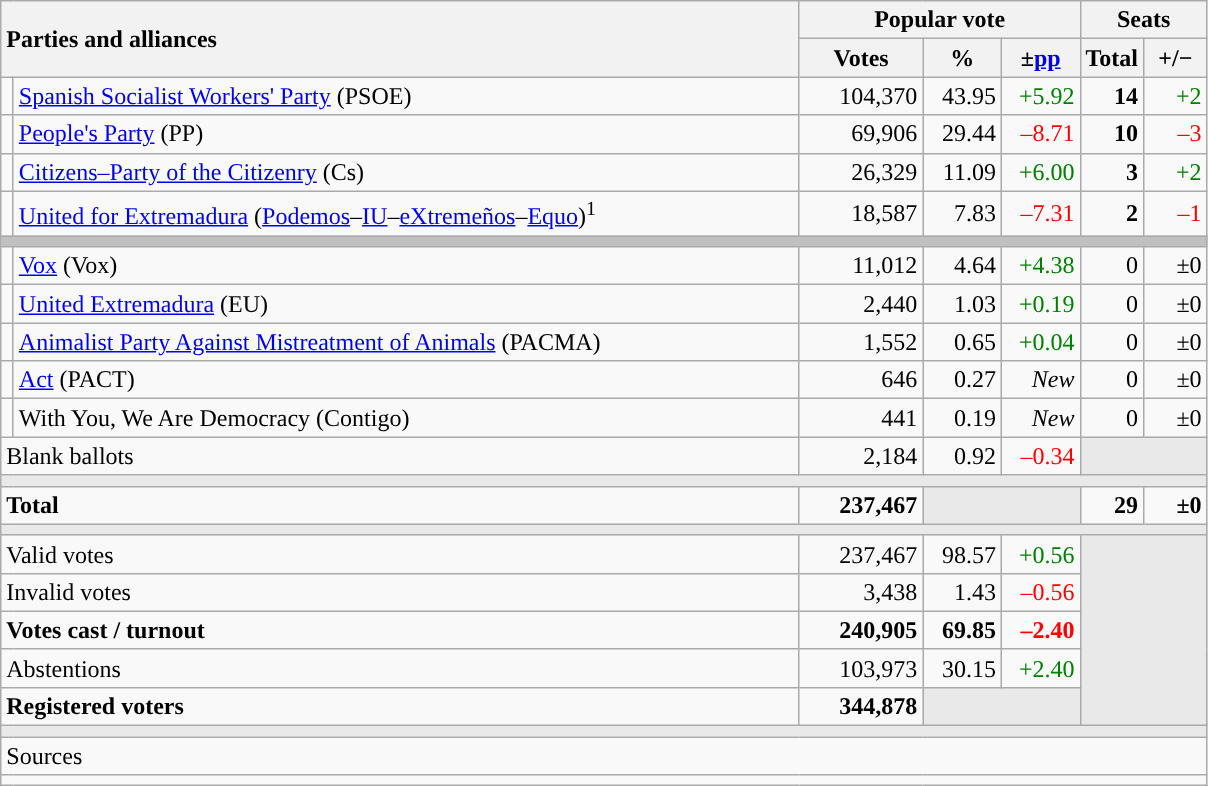<table class="wikitable" style="text-align:right;">
<tr>
<th style="text-align:left;" rowspan="2" colspan="2" width="525">Parties and alliances</th>
<th colspan="3">Popular vote</th>
<th colspan="2">Seats</th>
</tr>
<tr>
<th width="75">Votes</th>
<th width="45">%</th>
<th width="45">±<a href='#'>pp</a></th>
<th width="35">Total</th>
<th width="35">+/−</th>
</tr>
<tr>
<td width="1" style="color:inherit;background:"></td>
<td align="left"><a href='#'>Spanish Socialist Workers' Party</a> (PSOE)</td>
<td>104,370</td>
<td>43.95</td>
<td style="color:green;">+5.92</td>
<td><strong>14</strong></td>
<td style="color:green;">+2</td>
</tr>
<tr>
<td style="color:inherit;background:"></td>
<td align="left"><a href='#'>People's Party</a> (PP)</td>
<td>69,906</td>
<td>29.44</td>
<td style="color:red;">–8.71</td>
<td><strong>10</strong></td>
<td style="color:red;">–3</td>
</tr>
<tr>
<td style="color:inherit;background:"></td>
<td align="left"><a href='#'>Citizens–Party of the Citizenry</a> (Cs)</td>
<td>26,329</td>
<td>11.09</td>
<td style="color:green;">+6.00</td>
<td><strong>3</strong></td>
<td style="color:green;">+2</td>
</tr>
<tr>
<td style="color:inherit;background:"></td>
<td align="left"><a href='#'>United for Extremadura</a> (<a href='#'>Podemos</a>–<a href='#'>IU</a>–<a href='#'>eXtremeños</a>–<a href='#'>Equo</a>)<sup>1</sup></td>
<td>18,587</td>
<td>7.83</td>
<td style="color:red;">–7.31</td>
<td><strong>2</strong></td>
<td style="color:red;">–1</td>
</tr>
<tr>
<td colspan="7" bgcolor="#C0C0C0"></td>
</tr>
<tr>
<td style="color:inherit;background:"></td>
<td align="left"><a href='#'>Vox</a> (Vox)</td>
<td>11,012</td>
<td>4.64</td>
<td style="color:green;">+4.38</td>
<td>0</td>
<td>±0</td>
</tr>
<tr>
<td style="color:inherit;background:"></td>
<td align="left"><a href='#'>United Extremadura</a> (EU)</td>
<td>2,440</td>
<td>1.03</td>
<td style="color:green;">+0.19</td>
<td>0</td>
<td>±0</td>
</tr>
<tr>
<td style="color:inherit;background:"></td>
<td align="left"><a href='#'>Animalist Party Against Mistreatment of Animals</a> (PACMA)</td>
<td>1,552</td>
<td>0.65</td>
<td style="color:green;">+0.04</td>
<td>0</td>
<td>±0</td>
</tr>
<tr>
<td style="color:inherit;background:"></td>
<td align="left"><a href='#'>Act</a> (PACT)</td>
<td>646</td>
<td>0.27</td>
<td><em>New</em></td>
<td>0</td>
<td>±0</td>
</tr>
<tr>
<td style="color:inherit;background:"></td>
<td align="left">With You, We Are Democracy (Contigo)</td>
<td>441</td>
<td>0.19</td>
<td><em>New</em></td>
<td>0</td>
<td>±0</td>
</tr>
<tr>
<td align="left" colspan="2">Blank ballots</td>
<td>2,184</td>
<td>0.92</td>
<td style="color:red;">–0.34</td>
<td bgcolor="#E9E9E9" colspan="2"></td>
</tr>
<tr>
<td colspan="7" bgcolor="#E9E9E9"></td>
</tr>
<tr style="font-weight:bold;">
<td align="left" colspan="2">Total</td>
<td>237,467</td>
<td bgcolor="#E9E9E9" colspan="2"></td>
<td>29</td>
<td>±0</td>
</tr>
<tr>
<td colspan="7" bgcolor="#E9E9E9"></td>
</tr>
<tr>
<td align="left" colspan="2">Valid votes</td>
<td>237,467</td>
<td>98.57</td>
<td style="color:green;">+0.56</td>
<td bgcolor="#E9E9E9" colspan="2" rowspan="5"></td>
</tr>
<tr>
<td align="left" colspan="2">Invalid votes</td>
<td>3,438</td>
<td>1.43</td>
<td style="color:red;">–0.56</td>
</tr>
<tr style="font-weight:bold;">
<td align="left" colspan="2">Votes cast / turnout</td>
<td>240,905</td>
<td>69.85</td>
<td style="color:red;">–2.40</td>
</tr>
<tr>
<td align="left" colspan="2">Abstentions</td>
<td>103,973</td>
<td>30.15</td>
<td style="color:green;">+2.40</td>
</tr>
<tr style="font-weight:bold;">
<td align="left" colspan="2">Registered voters</td>
<td>344,878</td>
<td bgcolor="#E9E9E9" colspan="2"></td>
</tr>
<tr>
<td colspan="7" bgcolor="#E9E9E9"></td>
</tr>
<tr>
<td align="left" colspan="7">Sources</td>
</tr>
<tr>
<td colspan="7" style="text-align:left; max-width:790px;"></td>
</tr>
</table>
